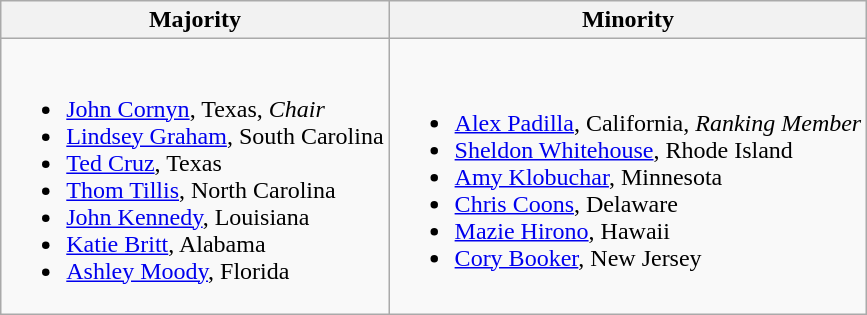<table class=wikitable>
<tr>
<th>Majority</th>
<th>Minority</th>
</tr>
<tr>
<td><br><ul><li><a href='#'>John Cornyn</a>, Texas, <em>Chair</em></li><li><a href='#'>Lindsey Graham</a>, South Carolina</li><li><a href='#'>Ted Cruz</a>, Texas</li><li><a href='#'>Thom Tillis</a>, North Carolina</li><li><a href='#'>John Kennedy</a>, Louisiana</li><li><a href='#'>Katie Britt</a>, Alabama</li><li><a href='#'>Ashley Moody</a>, Florida</li></ul></td>
<td><br><ul><li><a href='#'>Alex Padilla</a>, California, <em>Ranking Member</em></li><li><a href='#'>Sheldon Whitehouse</a>, Rhode Island</li><li><a href='#'>Amy Klobuchar</a>, Minnesota</li><li><a href='#'>Chris Coons</a>, Delaware</li><li><a href='#'>Mazie Hirono</a>, Hawaii</li><li><a href='#'>Cory Booker</a>, New Jersey</li></ul></td>
</tr>
</table>
